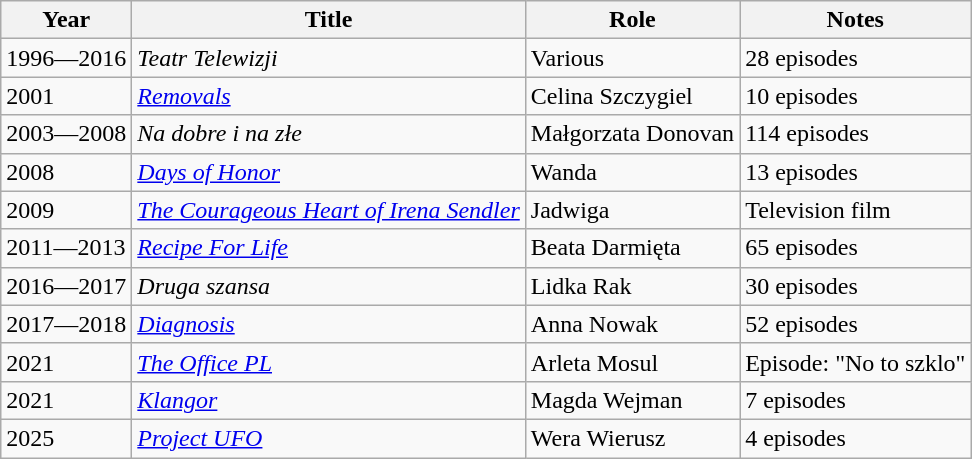<table class="wikitable sortable">
<tr>
<th>Year</th>
<th>Title</th>
<th>Role</th>
<th>Notes</th>
</tr>
<tr>
<td>1996—2016</td>
<td><em>Teatr Telewizji</em></td>
<td>Various</td>
<td>28 episodes</td>
</tr>
<tr>
<td>2001</td>
<td><em><a href='#'>Removals</a></em></td>
<td>Celina Szczygiel</td>
<td>10 episodes</td>
</tr>
<tr>
<td>2003—2008</td>
<td><em>Na dobre i na złe</em></td>
<td>Małgorzata Donovan</td>
<td>114 episodes</td>
</tr>
<tr>
<td>2008</td>
<td><em><a href='#'>Days of Honor</a></em></td>
<td>Wanda</td>
<td>13 episodes</td>
</tr>
<tr>
<td>2009</td>
<td><em><a href='#'>The Courageous Heart of Irena Sendler</a></em></td>
<td>Jadwiga</td>
<td>Television film</td>
</tr>
<tr>
<td>2011—2013</td>
<td><em><a href='#'>Recipe For Life</a></em></td>
<td>Beata Darmięta</td>
<td>65 episodes</td>
</tr>
<tr>
<td>2016—2017</td>
<td><em>Druga szansa</em></td>
<td>Lidka Rak</td>
<td>30 episodes</td>
</tr>
<tr>
<td>2017—2018</td>
<td><em><a href='#'>Diagnosis</a></em></td>
<td>Anna Nowak</td>
<td>52 episodes</td>
</tr>
<tr>
<td>2021</td>
<td><em><a href='#'>The Office PL</a></em></td>
<td>Arleta Mosul</td>
<td>Episode: "No to szklo"</td>
</tr>
<tr>
<td>2021</td>
<td><em><a href='#'>Klangor</a></em></td>
<td>Magda Wejman</td>
<td>7 episodes</td>
</tr>
<tr>
<td>2025</td>
<td><em><a href='#'>Project UFO</a></em></td>
<td>Wera Wierusz</td>
<td>4 episodes</td>
</tr>
</table>
